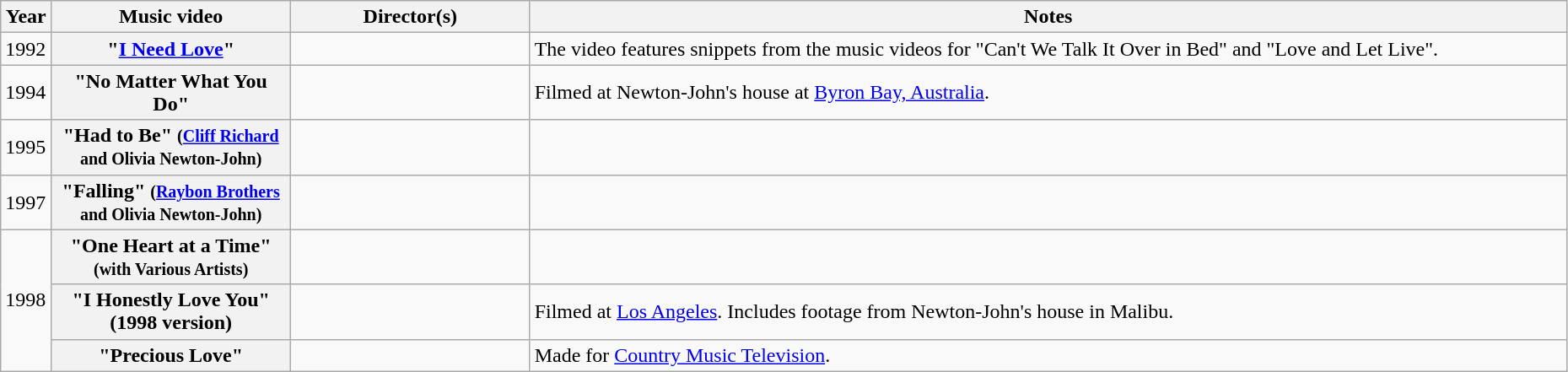<table class="wikitable plainrowheaders" width=98%>
<tr>
<th scope="col" width=3%>Year</th>
<th scope="col" width=15%>Music video</th>
<th scope="col" width=15%>Director(s)</th>
<th scope="col" width=65%>Notes</th>
</tr>
<tr>
<td>1992</td>
<th scope="row">"<a href='#'>I Need Love</a>"</th>
<td></td>
<td>The video features snippets from the music videos for "Can't We Talk It Over in Bed" and "Love and Let Live".</td>
</tr>
<tr>
<td>1994</td>
<th scope="row">"No Matter What You Do"</th>
<td></td>
<td>Filmed at Newton-John's house at <a href='#'>Byron Bay, Australia</a>.</td>
</tr>
<tr>
<td>1995</td>
<th scope="row">"Had to Be" <small>(<a href='#'>Cliff Richard</a> and Olivia Newton-John)</small></th>
<td></td>
<td></td>
</tr>
<tr>
<td>1997</td>
<th scope="row">"Falling" <small>(<a href='#'>Raybon Brothers</a> and Olivia Newton-John)</small></th>
<td></td>
<td></td>
</tr>
<tr>
<td rowspan="3">1998</td>
<th scope="row">"One Heart at a Time" <small>(with Various Artists)</small></th>
<td></td>
<td></td>
</tr>
<tr>
<th scope="row">"I Honestly Love You" (1998 version)</th>
<td></td>
<td>Filmed at <a href='#'>Los Angeles</a>. Includes footage from Newton-John's house in Malibu.</td>
</tr>
<tr>
<th scope="row">"Precious Love"</th>
<td></td>
<td>Made for <a href='#'>Country Music Television</a>.</td>
</tr>
</table>
